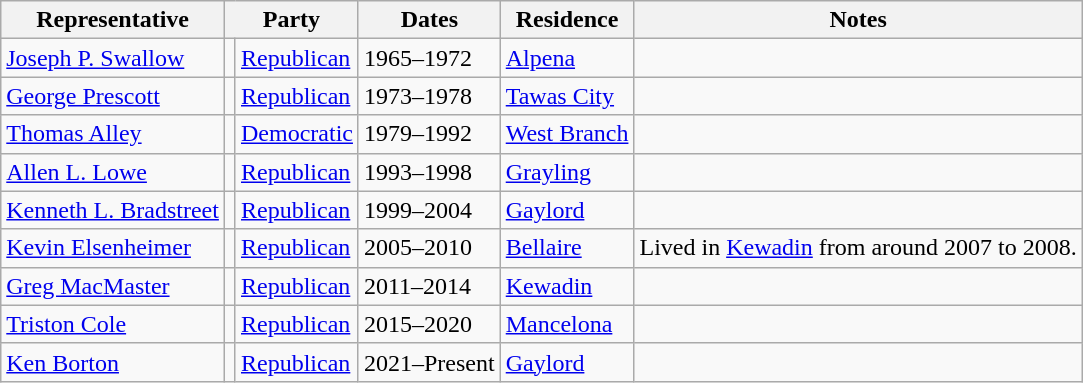<table class=wikitable>
<tr valign=bottom>
<th>Representative</th>
<th colspan="2">Party</th>
<th>Dates</th>
<th>Residence</th>
<th>Notes</th>
</tr>
<tr>
<td><a href='#'>Joseph P. Swallow</a></td>
<td bgcolor=></td>
<td><a href='#'>Republican</a></td>
<td>1965–1972</td>
<td><a href='#'>Alpena</a></td>
<td></td>
</tr>
<tr>
<td><a href='#'>George Prescott</a></td>
<td bgcolor=></td>
<td><a href='#'>Republican</a></td>
<td>1973–1978</td>
<td><a href='#'>Tawas City</a></td>
<td></td>
</tr>
<tr>
<td><a href='#'>Thomas Alley</a></td>
<td bgcolor=></td>
<td><a href='#'>Democratic</a></td>
<td>1979–1992</td>
<td><a href='#'>West Branch</a></td>
<td></td>
</tr>
<tr>
<td><a href='#'>Allen L. Lowe</a></td>
<td bgcolor=></td>
<td><a href='#'>Republican</a></td>
<td>1993–1998</td>
<td><a href='#'>Grayling</a></td>
<td></td>
</tr>
<tr>
<td><a href='#'>Kenneth L. Bradstreet</a></td>
<td bgcolor=></td>
<td><a href='#'>Republican</a></td>
<td>1999–2004</td>
<td><a href='#'>Gaylord</a></td>
<td></td>
</tr>
<tr>
<td><a href='#'>Kevin Elsenheimer</a></td>
<td bgcolor=></td>
<td><a href='#'>Republican</a></td>
<td>2005–2010</td>
<td><a href='#'>Bellaire</a></td>
<td>Lived in <a href='#'>Kewadin</a> from around 2007 to 2008.</td>
</tr>
<tr>
<td><a href='#'>Greg MacMaster</a></td>
<td bgcolor=></td>
<td><a href='#'>Republican</a></td>
<td>2011–2014</td>
<td><a href='#'>Kewadin</a></td>
<td></td>
</tr>
<tr>
<td><a href='#'>Triston Cole</a></td>
<td bgcolor=></td>
<td><a href='#'>Republican</a></td>
<td>2015–2020</td>
<td><a href='#'>Mancelona</a></td>
<td></td>
</tr>
<tr>
<td><a href='#'>Ken Borton</a></td>
<td bgcolor=></td>
<td><a href='#'>Republican</a></td>
<td>2021–Present</td>
<td><a href='#'>Gaylord</a></td>
<td></td>
</tr>
</table>
